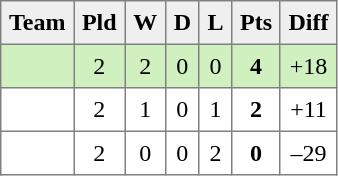<table style=border-collapse:collapse border=1 cellspacing=0 cellpadding=5>
<tr align=center bgcolor=#efefef>
<th>Team</th>
<th>Pld</th>
<th>W</th>
<th>D</th>
<th>L</th>
<th>Pts</th>
<th>Diff</th>
</tr>
<tr align=center style="background:#D0F0C0;">
<td style="text-align:left;"> </td>
<td>2</td>
<td>2</td>
<td>0</td>
<td>0</td>
<td><strong>4</strong></td>
<td>+18</td>
</tr>
<tr align=center style="background:#FFFFFF;">
<td style="text-align:left;"> </td>
<td>2</td>
<td>1</td>
<td>0</td>
<td>1</td>
<td><strong>2</strong></td>
<td>+11</td>
</tr>
<tr align=center style="background:#FFFFFF;">
<td style="text-align:left;"> </td>
<td>2</td>
<td>0</td>
<td>0</td>
<td>2</td>
<td><strong>0</strong></td>
<td>–29</td>
</tr>
</table>
